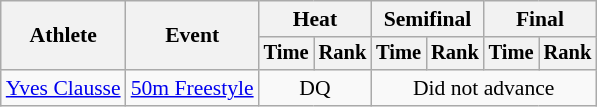<table class="wikitable" style="font-size:90%">
<tr>
<th rowspan="2">Athlete</th>
<th rowspan="2">Event</th>
<th colspan="2">Heat</th>
<th colspan="2">Semifinal</th>
<th colspan="2">Final</th>
</tr>
<tr style="font-size:95%">
<th>Time</th>
<th>Rank</th>
<th>Time</th>
<th>Rank</th>
<th>Time</th>
<th>Rank</th>
</tr>
<tr align="center">
<td align="left"><a href='#'>Yves Clausse</a></td>
<td align="left"><a href='#'>50m Freestyle</a></td>
<td colspan="2">DQ</td>
<td colspan="4">Did not advance</td>
</tr>
</table>
